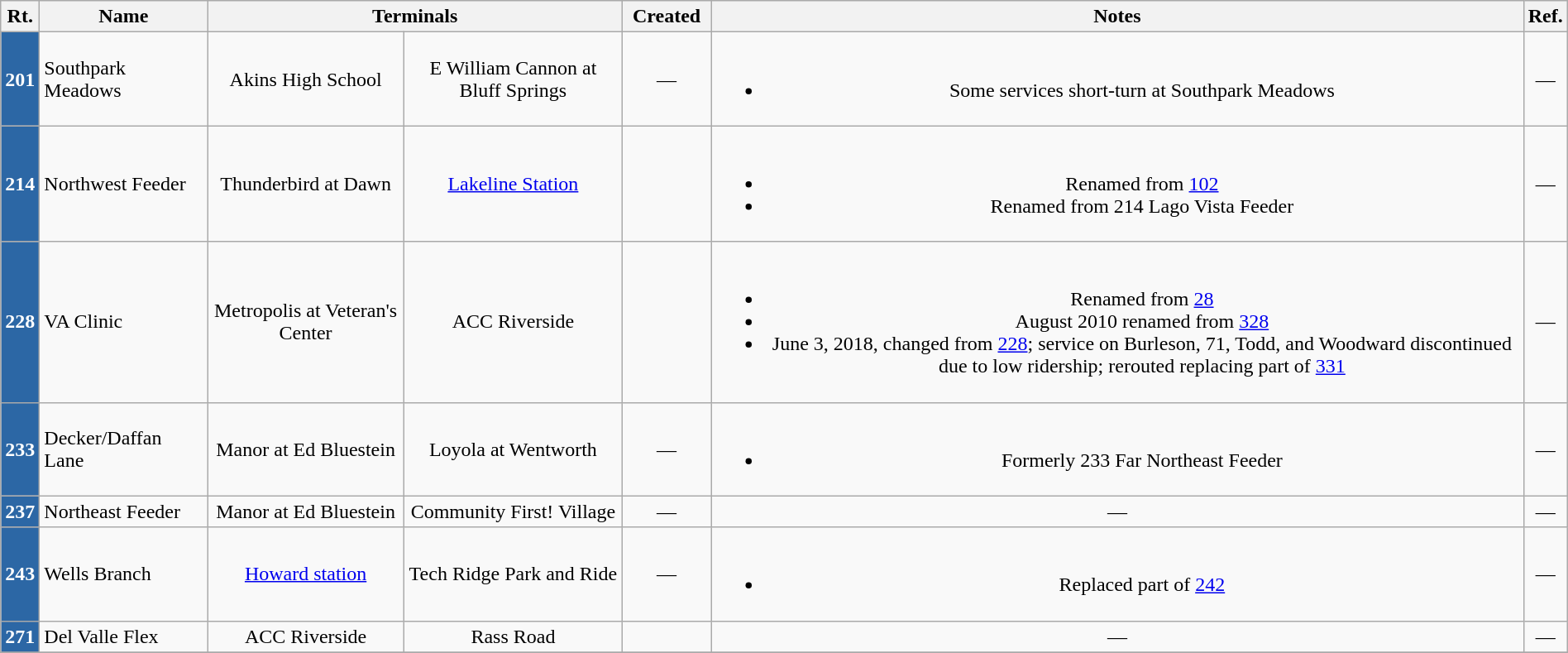<table class="wikitable sortable" style="text-align: center; width:100%;">
<tr>
<th scope="col" style="width: 1.5em;">Rt.</th>
<th scope="col" style="width: 8em;">Name</th>
<th colspan=2 class="unsortable">Terminals</th>
<th scope="col" style="width: 4em;">Created</th>
<th class="unsortable">Notes</th>
<th scope="col" style="width: 1em;" class="unsortable">Ref.</th>
</tr>
<tr>
<th style="background: #2C67A5; color:#FFFFFF;">201</th>
<td align="left">Southpark Meadows</td>
<td>Akins High School</td>
<td>E William Cannon at Bluff Springs</td>
<td>—</td>
<td><br><ul><li>Some services short-turn at Southpark Meadows</li></ul></td>
<td>—</td>
</tr>
<tr>
<th style="background: #2C67A5; color:#FFFFFF;">214</th>
<td align="left">Northwest Feeder</td>
<td>Thunderbird at Dawn</td>
<td><a href='#'>Lakeline Station</a></td>
<td></td>
<td><br><ul><li>Renamed from <a href='#'>102</a></li><li>Renamed from 214 Lago Vista Feeder</li></ul></td>
<td>—</td>
</tr>
<tr>
<th style="background: #2C67A5; color:#FFFFFF;">228</th>
<td align="left">VA Clinic</td>
<td>Metropolis at Veteran's Center</td>
<td>ACC Riverside</td>
<td></td>
<td><br><ul><li>Renamed from <a href='#'>28</a></li><li>August 2010 renamed from <a href='#'>328</a></li><li>June 3, 2018, changed from <a href='#'>228</a>; service on Burleson, 71, Todd, and Woodward discontinued due to low ridership; rerouted replacing part of <a href='#'>331</a></li></ul></td>
<td>—</td>
</tr>
<tr>
<th style="background: #2C67A5; color:#FFFFFF;">233</th>
<td align="left">Decker/Daffan Lane</td>
<td>Manor at Ed Bluestein</td>
<td>Loyola at Wentworth</td>
<td>—</td>
<td><br><ul><li>Formerly 233 Far Northeast Feeder</li></ul></td>
<td>—</td>
</tr>
<tr>
<th style="background: #2C67A5; color:#FFFFFF;">237</th>
<td align="left">Northeast Feeder</td>
<td>Manor at Ed Bluestein</td>
<td>Community First! Village</td>
<td>—</td>
<td>—</td>
<td>—</td>
</tr>
<tr>
<th style="background: #2C67A5; color:#FFFFFF;">243</th>
<td align="left">Wells Branch</td>
<td><a href='#'>Howard station</a></td>
<td>Tech Ridge Park and Ride</td>
<td>—</td>
<td><br><ul><li>Replaced part of <a href='#'>242</a></li></ul></td>
<td>—</td>
</tr>
<tr>
<th style="background: #2C67A5; color:#FFFFFF;">271</th>
<td align="left">Del Valle Flex</td>
<td>ACC Riverside</td>
<td>Rass Road</td>
<td></td>
<td>—</td>
<td>—</td>
</tr>
<tr>
</tr>
</table>
